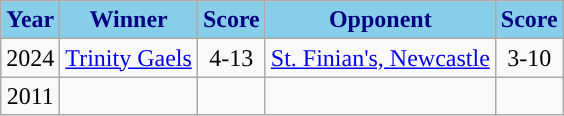<table class="wikitable" style="text-align:center;">
<tr>
<th style="background:skyblue;color:navy;">Year</th>
<th style="background:skyblue;color:navy;">Winner</th>
<th style="background:skyblue;color:navy;">Score</th>
<th style="background:skyblue;color:navy;">Opponent</th>
<th style="background:skyblue;color:navy;">Score</th>
</tr>
<tr>
<td>2024</td>
<td><a href='#'>Trinity Gaels</a></td>
<td>4-13</td>
<td><a href='#'>St. Finian's, Newcastle</a></td>
<td>3-10</td>
</tr>
<tr>
<td>2011</td>
<td></td>
<td></td>
<td></td>
<td></td>
</tr>
</table>
